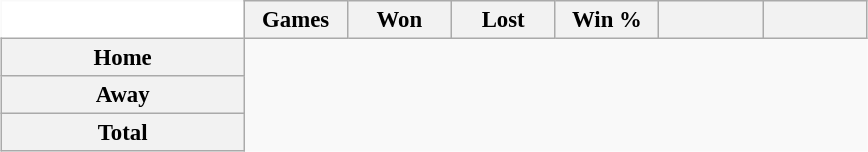<table class="wikitable" style="margin:1em auto; font-size:95%; text-align:center; width:38em; border:0;">
<tr>
<td width="28%" style="background:#fff;border:0;"></td>
<th width="12%">Games</th>
<th width="12%">Won</th>
<th width="12%">Lost</th>
<th width="12%">Win %</th>
<th width="12%"></th>
<th width="12%"></th>
</tr>
<tr>
<th>Home</th>
</tr>
<tr>
<th>Away</th>
</tr>
<tr>
<th>Total</th>
</tr>
</table>
